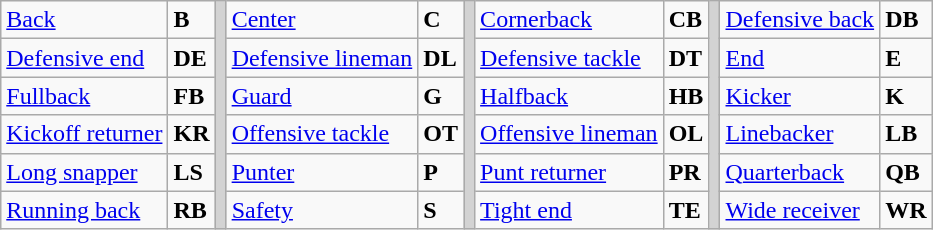<table class="wikitable">
<tr>
<td><a href='#'>Back</a></td>
<td><strong>B</strong></td>
<td rowSpan="6" style="background-color:lightgrey;"></td>
<td><a href='#'>Center</a></td>
<td><strong>C</strong></td>
<td rowSpan="6" style="background-color:lightgrey;"></td>
<td><a href='#'>Cornerback</a></td>
<td><strong>CB</strong></td>
<td rowSpan="6" style="background-color:lightgrey;"></td>
<td><a href='#'>Defensive back</a></td>
<td><strong>DB</strong></td>
</tr>
<tr>
<td><a href='#'>Defensive end</a></td>
<td><strong>DE</strong></td>
<td><a href='#'>Defensive lineman</a></td>
<td><strong>DL</strong></td>
<td><a href='#'>Defensive tackle</a></td>
<td><strong>DT</strong></td>
<td><a href='#'>End</a></td>
<td><strong>E</strong></td>
</tr>
<tr>
<td><a href='#'>Fullback</a></td>
<td><strong>FB</strong></td>
<td><a href='#'>Guard</a></td>
<td><strong>G</strong></td>
<td><a href='#'>Halfback</a></td>
<td><strong>HB</strong></td>
<td><a href='#'>Kicker</a></td>
<td><strong>K</strong></td>
</tr>
<tr>
<td><a href='#'>Kickoff returner</a></td>
<td><strong>KR</strong></td>
<td><a href='#'>Offensive tackle</a></td>
<td><strong>OT</strong></td>
<td><a href='#'>Offensive lineman</a></td>
<td><strong>OL</strong></td>
<td><a href='#'>Linebacker</a></td>
<td><strong>LB</strong></td>
</tr>
<tr>
<td><a href='#'>Long snapper</a></td>
<td><strong>LS</strong></td>
<td><a href='#'>Punter</a></td>
<td><strong>P</strong></td>
<td><a href='#'>Punt returner</a></td>
<td><strong>PR</strong></td>
<td><a href='#'>Quarterback</a></td>
<td><strong>QB</strong></td>
</tr>
<tr>
<td><a href='#'>Running back</a></td>
<td><strong>RB</strong></td>
<td><a href='#'>Safety</a></td>
<td><strong>S</strong></td>
<td><a href='#'>Tight end</a></td>
<td><strong>TE</strong></td>
<td><a href='#'>Wide receiver</a></td>
<td><strong>WR</strong></td>
</tr>
</table>
